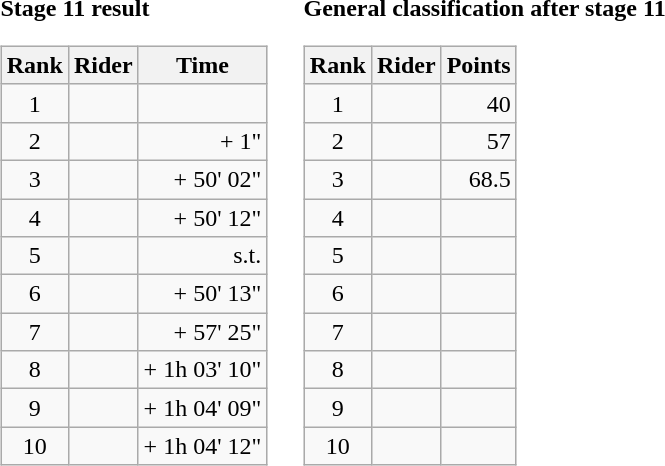<table>
<tr>
<td><strong>Stage 11 result</strong><br><table class="wikitable">
<tr>
<th scope="col">Rank</th>
<th scope="col">Rider</th>
<th scope="col">Time</th>
</tr>
<tr>
<td style="text-align:center;">1</td>
<td></td>
<td style="text-align:right;"></td>
</tr>
<tr>
<td style="text-align:center;">2</td>
<td></td>
<td style="text-align:right;">+ 1"</td>
</tr>
<tr>
<td style="text-align:center;">3</td>
<td></td>
<td style="text-align:right;">+ 50' 02"</td>
</tr>
<tr>
<td style="text-align:center;">4</td>
<td></td>
<td style="text-align:right;">+ 50' 12"</td>
</tr>
<tr>
<td style="text-align:center;">5</td>
<td></td>
<td style="text-align:right;">s.t.</td>
</tr>
<tr>
<td style="text-align:center;">6</td>
<td></td>
<td style="text-align:right;">+ 50' 13"</td>
</tr>
<tr>
<td style="text-align:center;">7</td>
<td></td>
<td style="text-align:right;">+ 57' 25"</td>
</tr>
<tr>
<td style="text-align:center;">8</td>
<td></td>
<td style="text-align:right;">+ 1h 03' 10"</td>
</tr>
<tr>
<td style="text-align:center;">9</td>
<td></td>
<td style="text-align:right;">+ 1h 04' 09"</td>
</tr>
<tr>
<td style="text-align:center;">10</td>
<td></td>
<td style="text-align:right;">+ 1h 04' 12"</td>
</tr>
</table>
</td>
<td></td>
<td><strong>General classification after stage 11</strong><br><table class="wikitable">
<tr>
<th scope="col">Rank</th>
<th scope="col">Rider</th>
<th scope="col">Points</th>
</tr>
<tr>
<td style="text-align:center;">1</td>
<td></td>
<td style="text-align:right;">40</td>
</tr>
<tr>
<td style="text-align:center;">2</td>
<td></td>
<td style="text-align:right;">57</td>
</tr>
<tr>
<td style="text-align:center;">3</td>
<td></td>
<td style="text-align:right;">68.5</td>
</tr>
<tr>
<td style="text-align:center;">4</td>
<td></td>
<td></td>
</tr>
<tr>
<td style="text-align:center;">5</td>
<td></td>
<td></td>
</tr>
<tr>
<td style="text-align:center;">6</td>
<td></td>
<td></td>
</tr>
<tr>
<td style="text-align:center;">7</td>
<td></td>
<td></td>
</tr>
<tr>
<td style="text-align:center;">8</td>
<td></td>
<td></td>
</tr>
<tr>
<td style="text-align:center;">9</td>
<td></td>
<td></td>
</tr>
<tr>
<td style="text-align:center;">10</td>
<td></td>
<td></td>
</tr>
</table>
</td>
</tr>
</table>
